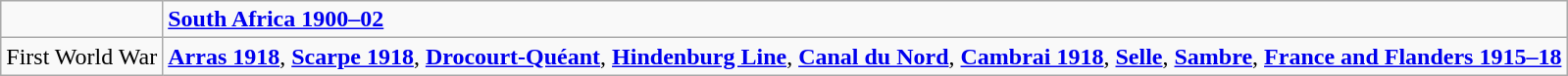<table class="wikitable">
<tr valign=top>
<td></td>
<td><strong><a href='#'>South Africa 1900–02</a></strong></td>
</tr>
<tr valign=top>
<td>First World War</td>
<td><strong><a href='#'>Arras 1918</a></strong>, <strong><a href='#'>Scarpe 1918</a></strong>, <strong><a href='#'>Drocourt-Quéant</a></strong>, <strong><a href='#'>Hindenburg Line</a></strong>, <strong><a href='#'>Canal du Nord</a></strong>, <strong><a href='#'>Cambrai 1918</a></strong>, <strong><a href='#'>Selle</a></strong>, <strong><a href='#'>Sambre</a></strong>, <strong><a href='#'>France and Flanders 1915–18</a></strong></td>
</tr>
</table>
